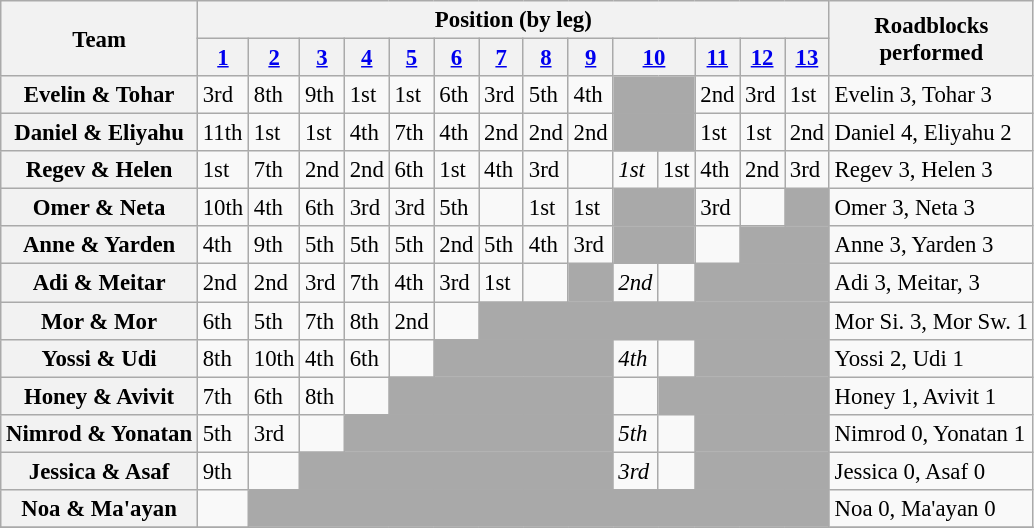<table class=wikitable style="white-space:nowrap; font-size:95%;">
<tr>
<th rowspan=2>Team</th>
<th colspan=14>Position (by leg)</th>
<th rowspan=2>Roadblocks<br>performed</th>
</tr>
<tr>
<th><a href='#'>1</a></th>
<th><a href='#'>2</a></th>
<th><a href='#'>3</a></th>
<th><a href='#'>4</a></th>
<th><a href='#'>5</a></th>
<th><a href='#'>6</a></th>
<th><a href='#'>7</a></th>
<th><a href='#'>8</a></th>
<th><a href='#'>9</a></th>
<th colspan="2"><a href='#'>10</a></th>
<th><a href='#'>11</a></th>
<th><a href='#'>12</a></th>
<th><a href='#'>13</a></th>
</tr>
<tr>
<th>Evelin & Tohar</th>
<td>3rd</td>
<td>8th</td>
<td>9th</td>
<td>1st</td>
<td>1st</td>
<td>6th</td>
<td>3rd</td>
<td>5th</td>
<td>4th</td>
<td colspan=2 bgcolor=darkgray></td>
<td>2nd</td>
<td>3rd</td>
<td>1st</td>
<td>Evelin 3, Tohar 3</td>
</tr>
<tr>
<th>Daniel & Eliyahu</th>
<td>11th</td>
<td>1st</td>
<td>1st</td>
<td>4th</td>
<td>7th</td>
<td>4th</td>
<td>2nd</td>
<td>2nd</td>
<td>2nd</td>
<td colspan=2 bgcolor=darkgray></td>
<td>1st</td>
<td>1st</td>
<td>2nd</td>
<td>Daniel 4, Eliyahu 2</td>
</tr>
<tr>
<th>Regev & Helen</th>
<td>1st</td>
<td>7th</td>
<td>2nd</td>
<td>2nd</td>
<td>6th</td>
<td>1st</td>
<td>4th</td>
<td>3rd</td>
<td></td>
<td><em>1st</em></td>
<td>1st</td>
<td>4th</td>
<td>2nd</td>
<td>3rd</td>
<td>Regev 3, Helen 3</td>
</tr>
<tr>
<th>Omer & Neta</th>
<td>10th</td>
<td>4th</td>
<td>6th</td>
<td>3rd</td>
<td>3rd</td>
<td>5th</td>
<td></td>
<td>1st</td>
<td>1st</td>
<td colspan=2 bgcolor=darkgray></td>
<td>3rd</td>
<td></td>
<td colspan=1 bgcolor=darkgray></td>
<td>Omer 3, Neta 3</td>
</tr>
<tr>
<th>Anne & Yarden</th>
<td>4th</td>
<td>9th</td>
<td>5th</td>
<td>5th</td>
<td>5th</td>
<td>2nd</td>
<td>5th</td>
<td>4th</td>
<td>3rd</td>
<td colspan=2 bgcolor=darkgray></td>
<td></td>
<td colspan=2 bgcolor=darkgray></td>
<td>Anne 3, Yarden 3</td>
</tr>
<tr>
<th>Adi & Meitar</th>
<td>2nd</td>
<td>2nd</td>
<td>3rd</td>
<td>7th</td>
<td>4th</td>
<td>3rd</td>
<td>1st</td>
<td></td>
<td colspan=1 bgcolor=darkgray></td>
<td><em>2nd</em></td>
<td></td>
<td colspan=3 bgcolor=darkgray></td>
<td>Adi 3, Meitar, 3</td>
</tr>
<tr>
<th>Mor & Mor</th>
<td>6th</td>
<td>5th</td>
<td>7th</td>
<td>8th</td>
<td>2nd</td>
<td></td>
<td colspan=8 bgcolor=darkgray></td>
<td>Mor Si. 3, Mor Sw. 1</td>
</tr>
<tr>
<th>Yossi & Udi</th>
<td>8th</td>
<td>10th</td>
<td>4th</td>
<td>6th</td>
<td></td>
<td colspan=4 bgcolor=darkgray></td>
<td><em>4th</em></td>
<td></td>
<td colspan=3 bgcolor=darkgray></td>
<td>Yossi 2, Udi 1</td>
</tr>
<tr>
<th>Honey & Avivit</th>
<td>7th</td>
<td>6th</td>
<td>8th</td>
<td></td>
<td colspan=5 bgcolor=darkgray></td>
<td><em></em></td>
<td colspan=4 bgcolor=darkgray></td>
<td>Honey 1, Avivit 1</td>
</tr>
<tr>
<th>Nimrod & Yonatan</th>
<td>5th</td>
<td>3rd</td>
<td></td>
<td colspan=6 bgcolor=darkgray></td>
<td><em>5th</em></td>
<td></td>
<td colspan=3 bgcolor=darkgray></td>
<td>Nimrod 0, Yonatan 1</td>
</tr>
<tr>
<th>Jessica & Asaf</th>
<td>9th</td>
<td></td>
<td colspan=7 bgcolor=darkgray></td>
<td><em>3rd</em></td>
<td></td>
<td colspan=3 bgcolor=darkgray></td>
<td>Jessica 0, Asaf 0</td>
</tr>
<tr>
<th>Noa & Ma'ayan</th>
<td></td>
<td colspan=13 bgcolor=darkgray></td>
<td>Noa 0, Ma'ayan 0</td>
</tr>
<tr>
</tr>
</table>
